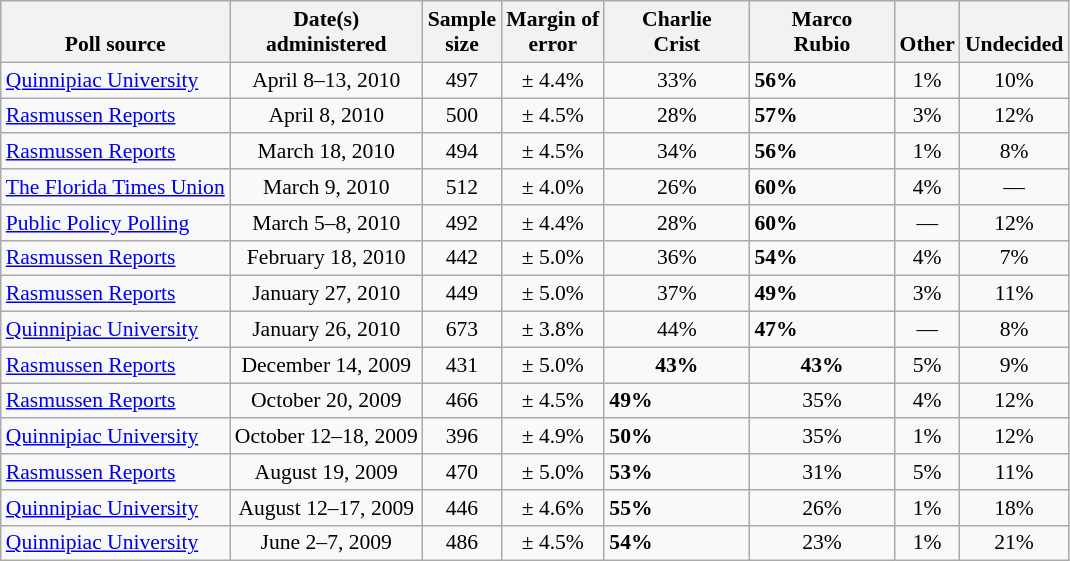<table class="wikitable" style="font-size:90%;">
<tr valign= bottom>
<th>Poll source</th>
<th>Date(s)<br>administered</th>
<th>Sample<br>size</th>
<th>Margin of<br>error</th>
<th style="width:90px;">Charlie<br>Crist</th>
<th style="width:90px;">Marco<br>Rubio</th>
<th>Other</th>
<th>Undecided</th>
</tr>
<tr>
<td><a href='#'>Quinnipiac University</a></td>
<td align=center>April 8–13, 2010</td>
<td align=center>497</td>
<td align=center>± 4.4%</td>
<td align=center>33%</td>
<td><strong>56%</strong></td>
<td align=center>1%</td>
<td align=center>10%</td>
</tr>
<tr>
<td><a href='#'>Rasmussen Reports</a></td>
<td align=center>April 8, 2010</td>
<td align=center>500</td>
<td align=center>± 4.5%</td>
<td align=center>28%</td>
<td><strong>57%</strong></td>
<td align=center>3%</td>
<td align=center>12%</td>
</tr>
<tr>
<td><a href='#'>Rasmussen Reports</a></td>
<td align=center>March 18, 2010</td>
<td align=center>494</td>
<td align=center>± 4.5%</td>
<td align=center>34%</td>
<td><strong>56%</strong></td>
<td align=center>1%</td>
<td align=center>8%</td>
</tr>
<tr>
<td><a href='#'>The Florida Times Union</a></td>
<td align=center>March 9, 2010</td>
<td align=center>512</td>
<td align=center>± 4.0%</td>
<td align=center>26%</td>
<td><strong>60%</strong></td>
<td align=center>4%</td>
<td align=center>––</td>
</tr>
<tr>
<td><a href='#'>Public Policy Polling</a></td>
<td align=center>March 5–8, 2010</td>
<td align=center>492</td>
<td align=center>± 4.4%</td>
<td align=center>28%</td>
<td><strong>60%</strong></td>
<td align=center>––</td>
<td align=center>12%</td>
</tr>
<tr>
<td><a href='#'>Rasmussen Reports</a></td>
<td align=center>February 18, 2010</td>
<td align=center>442</td>
<td align=center>± 5.0%</td>
<td align=center>36%</td>
<td><strong>54%</strong></td>
<td align=center>4%</td>
<td align=center>7%</td>
</tr>
<tr>
<td><a href='#'>Rasmussen Reports</a></td>
<td align=center>January 27, 2010</td>
<td align=center>449</td>
<td align=center>± 5.0%</td>
<td align=center>37%</td>
<td><strong>49%</strong></td>
<td align=center>3%</td>
<td align=center>11%</td>
</tr>
<tr>
<td><a href='#'>Quinnipiac University</a></td>
<td align=center>January 26, 2010</td>
<td align=center>673</td>
<td align=center>± 3.8%</td>
<td align=center>44%</td>
<td><strong>47%</strong></td>
<td align=center>––</td>
<td align=center>8%</td>
</tr>
<tr>
<td><a href='#'>Rasmussen Reports</a></td>
<td align=center>December 14, 2009</td>
<td align=center>431</td>
<td align=center>± 5.0%</td>
<td align=center><strong>43%</strong></td>
<td align=center><strong>43%</strong></td>
<td align=center>5%</td>
<td align=center>9%</td>
</tr>
<tr>
<td><a href='#'>Rasmussen Reports</a></td>
<td align=center>October 20, 2009</td>
<td align=center>466</td>
<td align=center>± 4.5%</td>
<td><strong>49%</strong></td>
<td align=center>35%</td>
<td align=center>4%</td>
<td align=center>12%</td>
</tr>
<tr>
<td><a href='#'>Quinnipiac University</a></td>
<td align=center>October 12–18, 2009</td>
<td align=center>396</td>
<td align=center>± 4.9%</td>
<td><strong>50%</strong></td>
<td align=center>35%</td>
<td align=center>1%</td>
<td align=center>12%</td>
</tr>
<tr>
<td><a href='#'>Rasmussen Reports</a></td>
<td align=center>August 19, 2009</td>
<td align=center>470</td>
<td align=center>± 5.0%</td>
<td><strong>53%</strong></td>
<td align=center>31%</td>
<td align=center>5%</td>
<td align=center>11%</td>
</tr>
<tr>
<td><a href='#'>Quinnipiac University</a></td>
<td align=center>August 12–17, 2009</td>
<td align=center>446</td>
<td align=center>± 4.6%</td>
<td><strong>55%</strong></td>
<td align=center>26%</td>
<td align=center>1%</td>
<td align=center>18%</td>
</tr>
<tr>
<td><a href='#'>Quinnipiac University</a></td>
<td align=center>June 2–7, 2009</td>
<td align=center>486</td>
<td align=center>± 4.5%</td>
<td><strong>54%</strong></td>
<td align=center>23%</td>
<td align=center>1%</td>
<td align=center>21%</td>
</tr>
</table>
